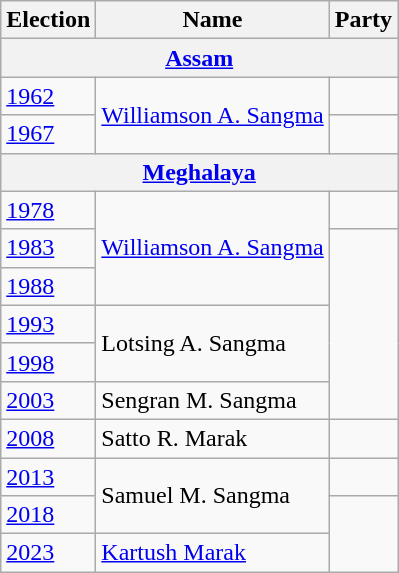<table class="wikitable sortable">
<tr>
<th>Election</th>
<th>Name</th>
<th colspan=2>Party</th>
</tr>
<tr>
<th colspan=4><a href='#'>Assam</a></th>
</tr>
<tr>
<td><a href='#'>1962</a></td>
<td rowspan="2"><a href='#'>Williamson A. Sangma</a></td>
<td></td>
</tr>
<tr>
<td><a href='#'>1967</a></td>
</tr>
<tr>
<th colspan=4><a href='#'>Meghalaya</a></th>
</tr>
<tr>
<td><a href='#'>1978</a></td>
<td rowspan=3><a href='#'>Williamson A. Sangma</a></td>
<td></td>
</tr>
<tr>
<td><a href='#'>1983</a></td>
</tr>
<tr>
<td><a href='#'>1988</a></td>
</tr>
<tr>
<td><a href='#'>1993</a></td>
<td rowspan=2>Lotsing A. Sangma</td>
</tr>
<tr>
<td><a href='#'>1998</a></td>
</tr>
<tr>
<td><a href='#'>2003</a></td>
<td>Sengran M. Sangma</td>
</tr>
<tr>
<td><a href='#'>2008</a></td>
<td>Satto R. Marak</td>
<td></td>
</tr>
<tr>
<td><a href='#'>2013</a></td>
<td rowspan=2>Samuel M. Sangma</td>
<td></td>
</tr>
<tr>
<td><a href='#'>2018</a></td>
</tr>
<tr>
<td><a href='#'>2023</a></td>
<td><a href='#'>Kartush Marak</a></td>
</tr>
</table>
